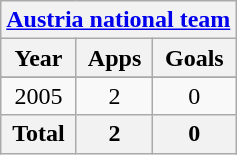<table class="wikitable" style="text-align:center">
<tr>
<th colspan=3><a href='#'>Austria national team</a></th>
</tr>
<tr>
<th>Year</th>
<th>Apps</th>
<th>Goals</th>
</tr>
<tr>
</tr>
<tr>
<td>2005</td>
<td>2</td>
<td>0</td>
</tr>
<tr>
<th>Total</th>
<th>2</th>
<th>0</th>
</tr>
</table>
